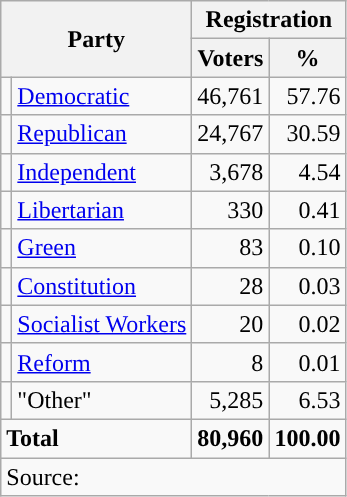<table class="wikitable">
<tr>
<th colspan="2" rowspan="2">Party</th>
<th colspan="2">Registration</th>
</tr>
<tr>
<th>Voters</th>
<th>%</th>
</tr>
<tr>
<td style="background-color:"></td>
<td><a href='#'>Democratic</a></td>
<td style="text-align:right;">46,761</td>
<td style="text-align:right;">57.76</td>
</tr>
<tr>
<td style="background-color:"></td>
<td><a href='#'>Republican</a></td>
<td style="text-align:right;">24,767</td>
<td style="text-align:right;">30.59</td>
</tr>
<tr>
<td style="background-color:"></td>
<td><a href='#'>Independent</a></td>
<td style="text-align:right;">3,678</td>
<td style="text-align:right;">4.54</td>
</tr>
<tr>
<td style="background-color:"></td>
<td><a href='#'>Libertarian</a></td>
<td style="text-align:right;">330</td>
<td style="text-align:right;">0.41</td>
</tr>
<tr>
<td style="background-color:"></td>
<td><a href='#'>Green</a></td>
<td style="text-align:right;">83</td>
<td style="text-align:right;">0.10</td>
</tr>
<tr>
<td style="background-color:"></td>
<td><a href='#'>Constitution</a></td>
<td style="text-align:right;">28</td>
<td style="text-align:right;">0.03</td>
</tr>
<tr>
<td style="background-color:"></td>
<td><a href='#'>Socialist Workers</a></td>
<td style="text-align:right;">20</td>
<td style="text-align:right;">0.02</td>
</tr>
<tr>
<td style="background-color:"></td>
<td><a href='#'>Reform</a></td>
<td style="text-align:right;">8</td>
<td style="text-align:right;">0.01</td>
</tr>
<tr>
<td></td>
<td>"Other"</td>
<td style="text-align:right;">5,285</td>
<td style="text-align:right;">6.53</td>
</tr>
<tr>
<td colspan="2"><strong>Total</strong></td>
<td style="text-align:right;"><strong>80,960</strong></td>
<td style="text-align:right;"><strong>100.00</strong></td>
</tr>
<tr>
<td colspan="4">Source: <em></em></td>
</tr>
</table>
